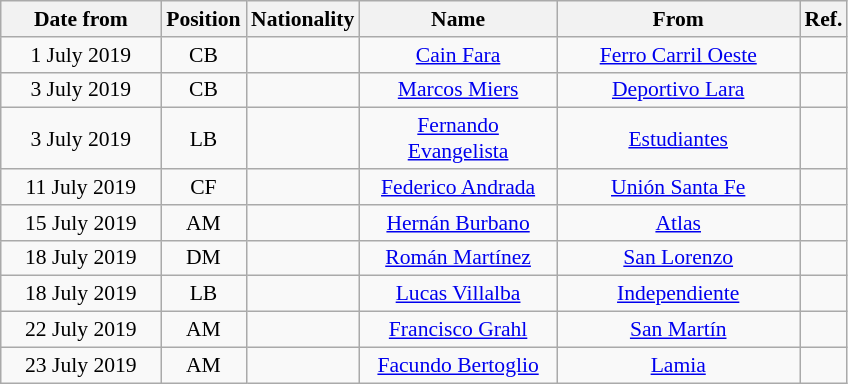<table class="wikitable" style="text-align:center; font-size:90%; ">
<tr>
<th style="background:#; color:#; width:100px;">Date from</th>
<th style="background:#; color:#; width:50px;">Position</th>
<th style="background:#; color:#; width:50px;">Nationality</th>
<th style="background:#; color:#; width:125px;">Name</th>
<th style="background:#; color:#; width:155px;">From</th>
<th style="background:#; color:#; width:25px;">Ref.</th>
</tr>
<tr>
<td>1 July 2019</td>
<td>CB</td>
<td></td>
<td><a href='#'>Cain Fara</a></td>
<td> <a href='#'>Ferro Carril Oeste</a></td>
<td></td>
</tr>
<tr>
<td>3 July 2019</td>
<td>CB</td>
<td></td>
<td><a href='#'>Marcos Miers</a></td>
<td> <a href='#'>Deportivo Lara</a></td>
<td></td>
</tr>
<tr>
<td>3 July 2019</td>
<td>LB</td>
<td></td>
<td><a href='#'>Fernando Evangelista</a></td>
<td> <a href='#'>Estudiantes</a></td>
<td></td>
</tr>
<tr>
<td>11 July 2019</td>
<td>CF</td>
<td></td>
<td><a href='#'>Federico Andrada</a></td>
<td> <a href='#'>Unión Santa Fe</a></td>
<td></td>
</tr>
<tr>
<td>15 July 2019</td>
<td>AM</td>
<td></td>
<td><a href='#'>Hernán Burbano</a></td>
<td> <a href='#'>Atlas</a></td>
<td></td>
</tr>
<tr>
<td>18 July 2019</td>
<td>DM</td>
<td></td>
<td><a href='#'>Román Martínez</a></td>
<td> <a href='#'>San Lorenzo</a></td>
<td></td>
</tr>
<tr>
<td>18 July 2019</td>
<td>LB</td>
<td></td>
<td><a href='#'>Lucas Villalba</a></td>
<td> <a href='#'>Independiente</a></td>
<td></td>
</tr>
<tr>
<td>22 July 2019</td>
<td>AM</td>
<td></td>
<td><a href='#'>Francisco Grahl</a></td>
<td> <a href='#'>San Martín</a></td>
<td></td>
</tr>
<tr>
<td>23 July 2019</td>
<td>AM</td>
<td></td>
<td><a href='#'>Facundo Bertoglio</a></td>
<td> <a href='#'>Lamia</a></td>
<td></td>
</tr>
</table>
